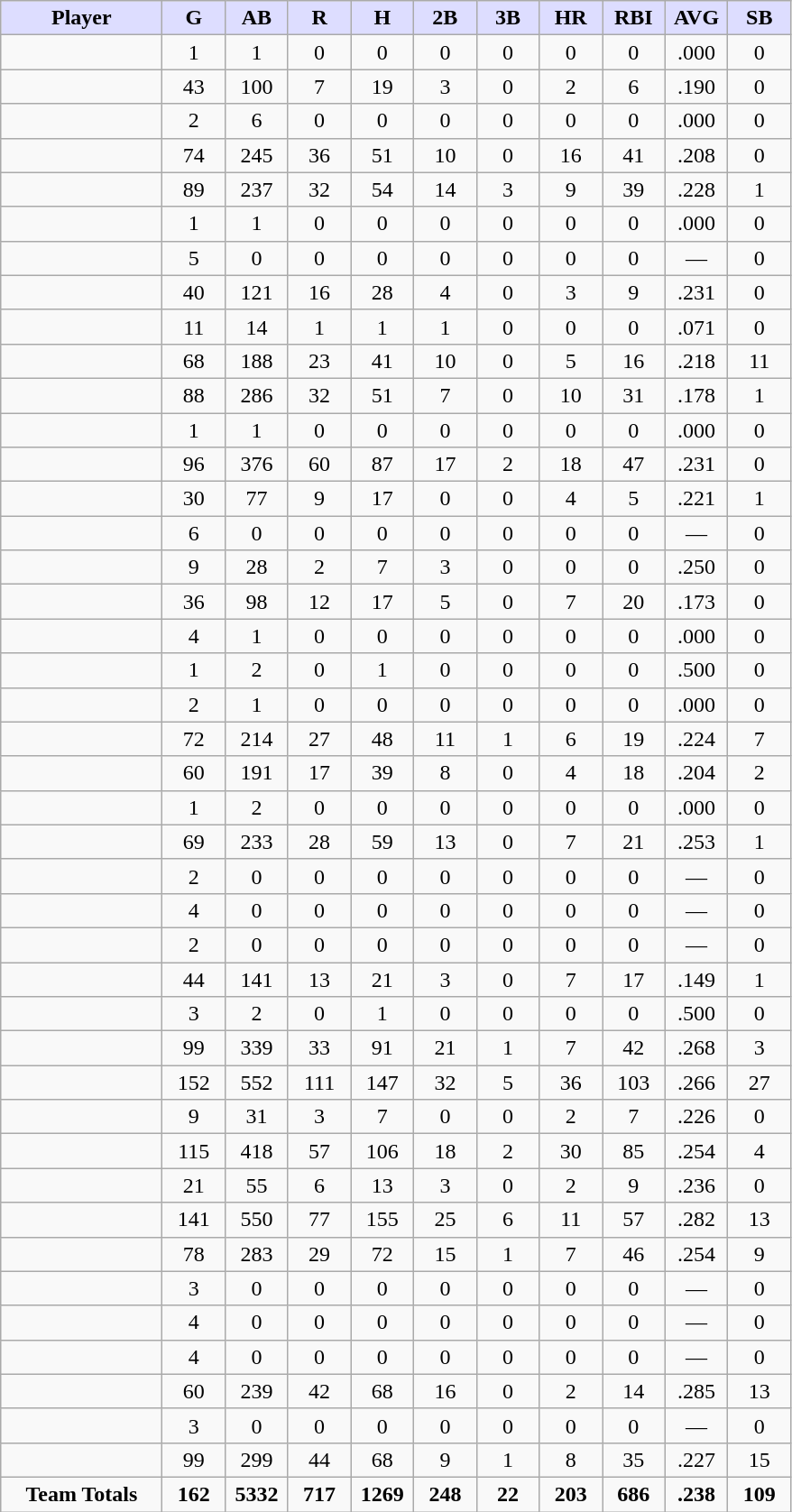<table class="wikitable" style="text-align:center;">
<tr>
<th style="background:#ddf; width:18%;"><strong>Player</strong></th>
<th style="background:#ddf; width:7%;"><strong>G</strong></th>
<th style="background:#ddf; width:7%;"><strong>AB</strong></th>
<th style="background:#ddf; width:7%;"><strong>R</strong></th>
<th style="background:#ddf; width:7%;"><strong>H</strong></th>
<th style="background:#ddf; width:7%;"><strong>2B</strong></th>
<th style="background:#ddf; width:7%;"><strong>3B</strong></th>
<th style="background:#ddf; width:7%;"><strong>HR</strong></th>
<th style="background:#ddf; width:7%;"><strong>RBI</strong></th>
<th style="background:#ddf; width:7%;"><strong>AVG</strong></th>
<th style="background:#ddf; width:7%;"><strong>SB</strong></th>
</tr>
<tr>
<td align=left></td>
<td>1</td>
<td>1</td>
<td>0</td>
<td>0</td>
<td>0</td>
<td>0</td>
<td>0</td>
<td>0</td>
<td>.000</td>
<td>0</td>
</tr>
<tr>
<td align=left></td>
<td>43</td>
<td>100</td>
<td>7</td>
<td>19</td>
<td>3</td>
<td>0</td>
<td>2</td>
<td>6</td>
<td>.190</td>
<td>0</td>
</tr>
<tr>
<td align=left></td>
<td>2</td>
<td>6</td>
<td>0</td>
<td>0</td>
<td>0</td>
<td>0</td>
<td>0</td>
<td>0</td>
<td>.000</td>
<td>0</td>
</tr>
<tr>
<td align=left></td>
<td>74</td>
<td>245</td>
<td>36</td>
<td>51</td>
<td>10</td>
<td>0</td>
<td>16</td>
<td>41</td>
<td>.208</td>
<td>0</td>
</tr>
<tr>
<td align=left></td>
<td>89</td>
<td>237</td>
<td>32</td>
<td>54</td>
<td>14</td>
<td>3</td>
<td>9</td>
<td>39</td>
<td>.228</td>
<td>1</td>
</tr>
<tr>
<td align=left></td>
<td>1</td>
<td>1</td>
<td>0</td>
<td>0</td>
<td>0</td>
<td>0</td>
<td>0</td>
<td>0</td>
<td>.000</td>
<td>0</td>
</tr>
<tr>
<td align=left></td>
<td>5</td>
<td>0</td>
<td>0</td>
<td>0</td>
<td>0</td>
<td>0</td>
<td>0</td>
<td>0</td>
<td>—</td>
<td>0</td>
</tr>
<tr>
<td align=left></td>
<td>40</td>
<td>121</td>
<td>16</td>
<td>28</td>
<td>4</td>
<td>0</td>
<td>3</td>
<td>9</td>
<td>.231</td>
<td>0</td>
</tr>
<tr>
<td align=left></td>
<td>11</td>
<td>14</td>
<td>1</td>
<td>1</td>
<td>1</td>
<td>0</td>
<td>0</td>
<td>0</td>
<td>.071</td>
<td>0</td>
</tr>
<tr>
<td align=left></td>
<td>68</td>
<td>188</td>
<td>23</td>
<td>41</td>
<td>10</td>
<td>0</td>
<td>5</td>
<td>16</td>
<td>.218</td>
<td>11</td>
</tr>
<tr>
<td align=left></td>
<td>88</td>
<td>286</td>
<td>32</td>
<td>51</td>
<td>7</td>
<td>0</td>
<td>10</td>
<td>31</td>
<td>.178</td>
<td>1</td>
</tr>
<tr>
<td align=left></td>
<td>1</td>
<td>1</td>
<td>0</td>
<td>0</td>
<td>0</td>
<td>0</td>
<td>0</td>
<td>0</td>
<td>.000</td>
<td>0</td>
</tr>
<tr>
<td align=left></td>
<td>96</td>
<td>376</td>
<td>60</td>
<td>87</td>
<td>17</td>
<td>2</td>
<td>18</td>
<td>47</td>
<td>.231</td>
<td>0</td>
</tr>
<tr>
<td align=left></td>
<td>30</td>
<td>77</td>
<td>9</td>
<td>17</td>
<td>0</td>
<td>0</td>
<td>4</td>
<td>5</td>
<td>.221</td>
<td>1</td>
</tr>
<tr>
<td align=left></td>
<td>6</td>
<td>0</td>
<td>0</td>
<td>0</td>
<td>0</td>
<td>0</td>
<td>0</td>
<td>0</td>
<td>—</td>
<td>0</td>
</tr>
<tr>
<td align=left></td>
<td>9</td>
<td>28</td>
<td>2</td>
<td>7</td>
<td>3</td>
<td>0</td>
<td>0</td>
<td>0</td>
<td>.250</td>
<td>0</td>
</tr>
<tr>
<td align=left></td>
<td>36</td>
<td>98</td>
<td>12</td>
<td>17</td>
<td>5</td>
<td>0</td>
<td>7</td>
<td>20</td>
<td>.173</td>
<td>0</td>
</tr>
<tr>
<td align=left></td>
<td>4</td>
<td>1</td>
<td>0</td>
<td>0</td>
<td>0</td>
<td>0</td>
<td>0</td>
<td>0</td>
<td>.000</td>
<td>0</td>
</tr>
<tr>
<td align=left></td>
<td>1</td>
<td>2</td>
<td>0</td>
<td>1</td>
<td>0</td>
<td>0</td>
<td>0</td>
<td>0</td>
<td>.500</td>
<td>0</td>
</tr>
<tr>
<td align=left></td>
<td>2</td>
<td>1</td>
<td>0</td>
<td>0</td>
<td>0</td>
<td>0</td>
<td>0</td>
<td>0</td>
<td>.000</td>
<td>0</td>
</tr>
<tr>
<td align=left></td>
<td>72</td>
<td>214</td>
<td>27</td>
<td>48</td>
<td>11</td>
<td>1</td>
<td>6</td>
<td>19</td>
<td>.224</td>
<td>7</td>
</tr>
<tr>
<td align=left></td>
<td>60</td>
<td>191</td>
<td>17</td>
<td>39</td>
<td>8</td>
<td>0</td>
<td>4</td>
<td>18</td>
<td>.204</td>
<td>2</td>
</tr>
<tr>
<td align=left></td>
<td>1</td>
<td>2</td>
<td>0</td>
<td>0</td>
<td>0</td>
<td>0</td>
<td>0</td>
<td>0</td>
<td>.000</td>
<td>0</td>
</tr>
<tr>
<td align=left></td>
<td>69</td>
<td>233</td>
<td>28</td>
<td>59</td>
<td>13</td>
<td>0</td>
<td>7</td>
<td>21</td>
<td>.253</td>
<td>1</td>
</tr>
<tr>
<td align=left></td>
<td>2</td>
<td>0</td>
<td>0</td>
<td>0</td>
<td>0</td>
<td>0</td>
<td>0</td>
<td>0</td>
<td>—</td>
<td>0</td>
</tr>
<tr>
<td align=left></td>
<td>4</td>
<td>0</td>
<td>0</td>
<td>0</td>
<td>0</td>
<td>0</td>
<td>0</td>
<td>0</td>
<td>—</td>
<td>0</td>
</tr>
<tr>
<td align=left></td>
<td>2</td>
<td>0</td>
<td>0</td>
<td>0</td>
<td>0</td>
<td>0</td>
<td>0</td>
<td>0</td>
<td>—</td>
<td>0</td>
</tr>
<tr>
<td align=left></td>
<td>44</td>
<td>141</td>
<td>13</td>
<td>21</td>
<td>3</td>
<td>0</td>
<td>7</td>
<td>17</td>
<td>.149</td>
<td>1</td>
</tr>
<tr>
<td align=left></td>
<td>3</td>
<td>2</td>
<td>0</td>
<td>1</td>
<td>0</td>
<td>0</td>
<td>0</td>
<td>0</td>
<td>.500</td>
<td>0</td>
</tr>
<tr>
<td align=left></td>
<td>99</td>
<td>339</td>
<td>33</td>
<td>91</td>
<td>21</td>
<td>1</td>
<td>7</td>
<td>42</td>
<td>.268</td>
<td>3</td>
</tr>
<tr>
<td align=left></td>
<td>152</td>
<td>552</td>
<td>111</td>
<td>147</td>
<td>32</td>
<td>5</td>
<td>36</td>
<td>103</td>
<td>.266</td>
<td>27</td>
</tr>
<tr>
<td align=left></td>
<td>9</td>
<td>31</td>
<td>3</td>
<td>7</td>
<td>0</td>
<td>0</td>
<td>2</td>
<td>7</td>
<td>.226</td>
<td>0</td>
</tr>
<tr>
<td align=left></td>
<td>115</td>
<td>418</td>
<td>57</td>
<td>106</td>
<td>18</td>
<td>2</td>
<td>30</td>
<td>85</td>
<td>.254</td>
<td>4</td>
</tr>
<tr>
<td align=left></td>
<td>21</td>
<td>55</td>
<td>6</td>
<td>13</td>
<td>3</td>
<td>0</td>
<td>2</td>
<td>9</td>
<td>.236</td>
<td>0</td>
</tr>
<tr>
<td align=left></td>
<td>141</td>
<td>550</td>
<td>77</td>
<td>155</td>
<td>25</td>
<td>6</td>
<td>11</td>
<td>57</td>
<td>.282</td>
<td>13</td>
</tr>
<tr>
<td align=left></td>
<td>78</td>
<td>283</td>
<td>29</td>
<td>72</td>
<td>15</td>
<td>1</td>
<td>7</td>
<td>46</td>
<td>.254</td>
<td>9</td>
</tr>
<tr>
<td align=left></td>
<td>3</td>
<td>0</td>
<td>0</td>
<td>0</td>
<td>0</td>
<td>0</td>
<td>0</td>
<td>0</td>
<td>—</td>
<td>0</td>
</tr>
<tr>
<td align=left></td>
<td>4</td>
<td>0</td>
<td>0</td>
<td>0</td>
<td>0</td>
<td>0</td>
<td>0</td>
<td>0</td>
<td>—</td>
<td>0</td>
</tr>
<tr>
<td align=left></td>
<td>4</td>
<td>0</td>
<td>0</td>
<td>0</td>
<td>0</td>
<td>0</td>
<td>0</td>
<td>0</td>
<td>—</td>
<td>0</td>
</tr>
<tr>
<td align=left></td>
<td>60</td>
<td>239</td>
<td>42</td>
<td>68</td>
<td>16</td>
<td>0</td>
<td>2</td>
<td>14</td>
<td>.285</td>
<td>13</td>
</tr>
<tr>
<td align=left></td>
<td>3</td>
<td>0</td>
<td>0</td>
<td>0</td>
<td>0</td>
<td>0</td>
<td>0</td>
<td>0</td>
<td>—</td>
<td>0</td>
</tr>
<tr>
<td align=left></td>
<td>99</td>
<td>299</td>
<td>44</td>
<td>68</td>
<td>9</td>
<td>1</td>
<td>8</td>
<td>35</td>
<td>.227</td>
<td>15</td>
</tr>
<tr class="sortbottom">
<td><strong>Team Totals</strong></td>
<td><strong>162</strong></td>
<td><strong>5332</strong></td>
<td><strong>717</strong></td>
<td><strong>1269</strong></td>
<td><strong>248</strong></td>
<td><strong>22</strong></td>
<td><strong>203</strong></td>
<td><strong>686</strong></td>
<td><strong>.238</strong></td>
<td><strong>109</strong></td>
</tr>
</table>
